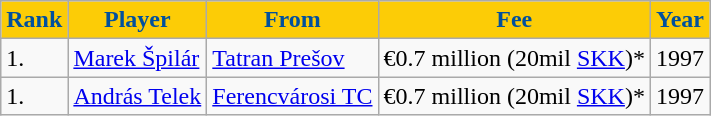<table class="wikitable">
<tr>
<th style="color:#00509E; background:#FCCC06;">Rank</th>
<th style="color:#00509E; background:#FCCC06;">Player</th>
<th style="color:#00509E; background:#FCCC06;">From</th>
<th style="color:#00509E; background:#FCCC06;">Fee</th>
<th style="color:#00509E; background:#FCCC06;">Year</th>
</tr>
<tr>
<td>1.</td>
<td> <a href='#'>Marek Špilár</a></td>
<td> <a href='#'>Tatran Prešov</a></td>
<td>€0.7 million (20mil <a href='#'>SKK</a>)*</td>
<td>1997</td>
</tr>
<tr>
<td>1.</td>
<td> <a href='#'>András Telek</a></td>
<td> <a href='#'>Ferencvárosi TC</a></td>
<td>€0.7 million (20mil <a href='#'>SKK</a>)*</td>
<td>1997</td>
</tr>
</table>
